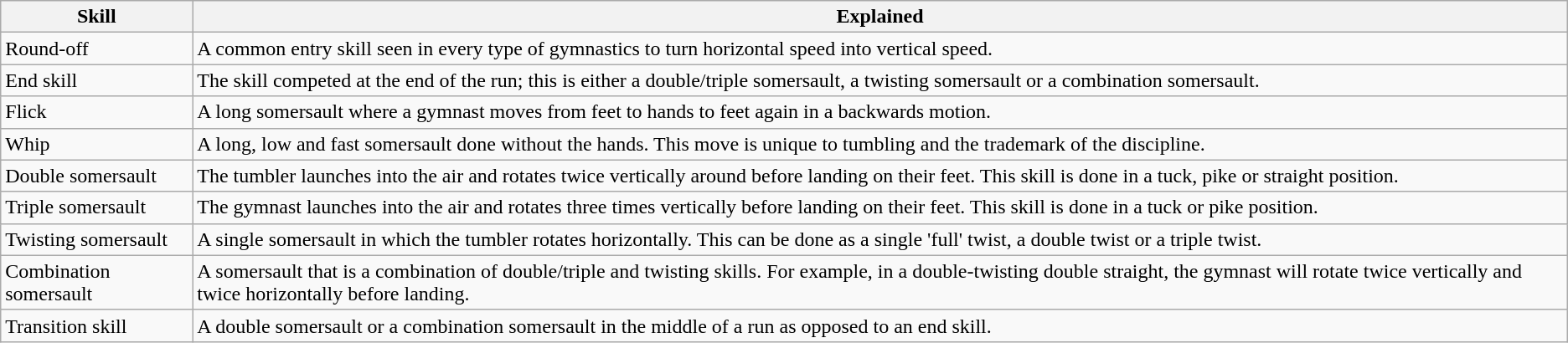<table class="wikitable">
<tr>
<th>Skill</th>
<th>Explained</th>
</tr>
<tr>
<td>Round-off</td>
<td>A common entry skill seen in every type of gymnastics to turn horizontal speed into vertical speed.</td>
</tr>
<tr>
<td>End skill</td>
<td>The skill competed at the end of the run; this is either a double/triple somersault, a twisting somersault or a combination somersault.</td>
</tr>
<tr>
<td>Flick</td>
<td>A long somersault where a gymnast moves from feet to hands to feet again in a backwards motion.</td>
</tr>
<tr>
<td>Whip</td>
<td>A long, low and fast somersault done without the hands. This move is unique to tumbling and the trademark of the discipline.</td>
</tr>
<tr>
<td>Double somersault</td>
<td>The tumbler launches into the air and rotates twice vertically around before landing on their feet. This skill is done in a tuck, pike or straight position.</td>
</tr>
<tr>
<td>Triple somersault</td>
<td>The gymnast launches into the air and rotates three times vertically before landing on their feet. This skill is done in a tuck or pike position.</td>
</tr>
<tr>
<td>Twisting somersault</td>
<td>A single somersault in which the tumbler rotates horizontally. This can be done as a single 'full' twist, a double twist or a triple twist.</td>
</tr>
<tr>
<td>Combination somersault</td>
<td>A somersault that is a combination of double/triple and twisting skills. For example, in a double-twisting double straight, the gymnast will rotate twice vertically and twice horizontally before landing.</td>
</tr>
<tr>
<td>Transition skill</td>
<td>A double somersault or a combination somersault in the middle of a run as opposed to an end skill.</td>
</tr>
</table>
